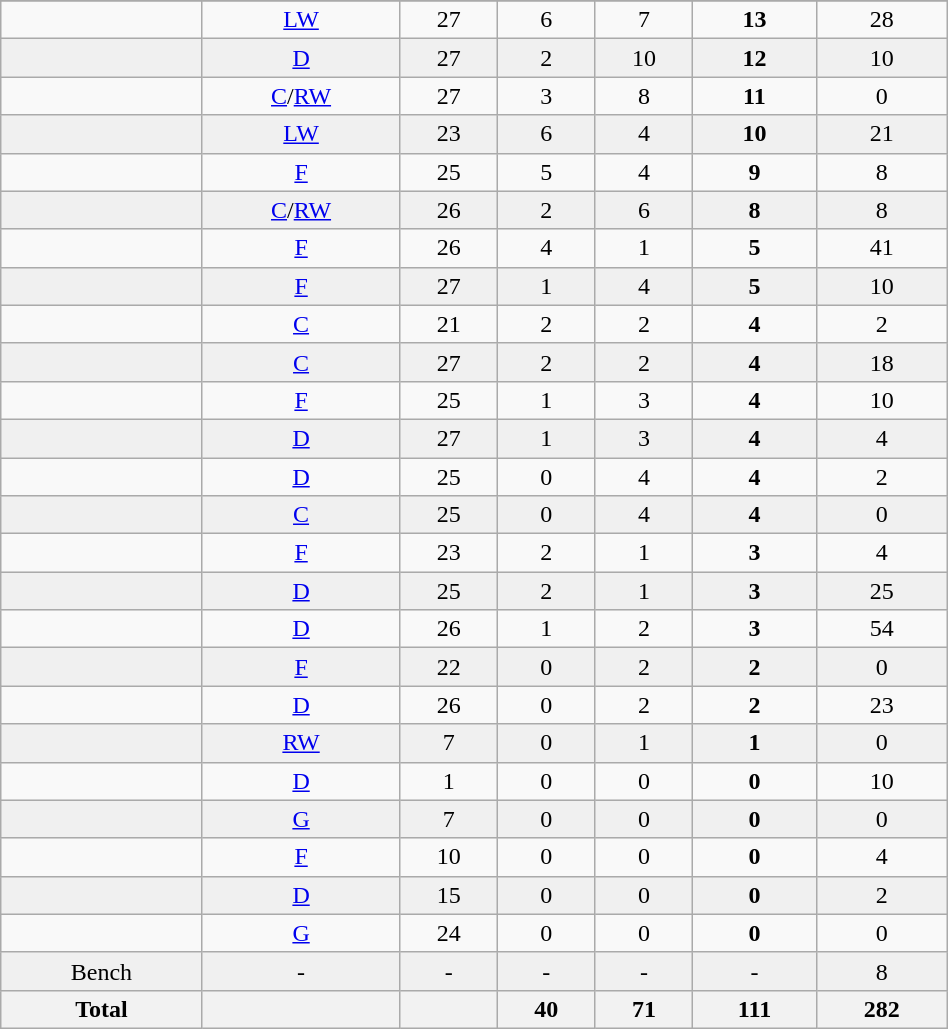<table class="wikitable sortable" width ="50%">
<tr align="center">
</tr>
<tr align="center" bgcolor="">
<td></td>
<td><a href='#'>LW</a></td>
<td>27</td>
<td>6</td>
<td>7</td>
<td><strong>13</strong></td>
<td>28</td>
</tr>
<tr align="center" bgcolor="f0f0f0">
<td></td>
<td><a href='#'>D</a></td>
<td>27</td>
<td>2</td>
<td>10</td>
<td><strong>12</strong></td>
<td>10</td>
</tr>
<tr align="center" bgcolor="">
<td></td>
<td><a href='#'>C</a>/<a href='#'>RW</a></td>
<td>27</td>
<td>3</td>
<td>8</td>
<td><strong>11</strong></td>
<td>0</td>
</tr>
<tr align="center" bgcolor="f0f0f0">
<td></td>
<td><a href='#'>LW</a></td>
<td>23</td>
<td>6</td>
<td>4</td>
<td><strong>10</strong></td>
<td>21</td>
</tr>
<tr align="center" bgcolor="">
<td></td>
<td><a href='#'>F</a></td>
<td>25</td>
<td>5</td>
<td>4</td>
<td><strong>9</strong></td>
<td>8</td>
</tr>
<tr align="center" bgcolor="f0f0f0">
<td></td>
<td><a href='#'>C</a>/<a href='#'>RW</a></td>
<td>26</td>
<td>2</td>
<td>6</td>
<td><strong>8</strong></td>
<td>8</td>
</tr>
<tr align="center" bgcolor="">
<td></td>
<td><a href='#'>F</a></td>
<td>26</td>
<td>4</td>
<td>1</td>
<td><strong>5</strong></td>
<td>41</td>
</tr>
<tr align="center" bgcolor="f0f0f0">
<td></td>
<td><a href='#'>F</a></td>
<td>27</td>
<td>1</td>
<td>4</td>
<td><strong>5</strong></td>
<td>10</td>
</tr>
<tr align="center" bgcolor="">
<td></td>
<td><a href='#'>C</a></td>
<td>21</td>
<td>2</td>
<td>2</td>
<td><strong>4</strong></td>
<td>2</td>
</tr>
<tr align="center" bgcolor="f0f0f0">
<td></td>
<td><a href='#'>C</a></td>
<td>27</td>
<td>2</td>
<td>2</td>
<td><strong>4</strong></td>
<td>18</td>
</tr>
<tr align="center" bgcolor="">
<td></td>
<td><a href='#'>F</a></td>
<td>25</td>
<td>1</td>
<td>3</td>
<td><strong>4</strong></td>
<td>10</td>
</tr>
<tr align="center" bgcolor="f0f0f0">
<td></td>
<td><a href='#'>D</a></td>
<td>27</td>
<td>1</td>
<td>3</td>
<td><strong>4</strong></td>
<td>4</td>
</tr>
<tr align="center" bgcolor="">
<td></td>
<td><a href='#'>D</a></td>
<td>25</td>
<td>0</td>
<td>4</td>
<td><strong>4</strong></td>
<td>2</td>
</tr>
<tr align="center" bgcolor="f0f0f0">
<td></td>
<td><a href='#'>C</a></td>
<td>25</td>
<td>0</td>
<td>4</td>
<td><strong>4</strong></td>
<td>0</td>
</tr>
<tr align="center" bgcolor="">
<td></td>
<td><a href='#'>F</a></td>
<td>23</td>
<td>2</td>
<td>1</td>
<td><strong>3</strong></td>
<td>4</td>
</tr>
<tr align="center" bgcolor="f0f0f0">
<td></td>
<td><a href='#'>D</a></td>
<td>25</td>
<td>2</td>
<td>1</td>
<td><strong>3</strong></td>
<td>25</td>
</tr>
<tr align="center" bgcolor="">
<td></td>
<td><a href='#'>D</a></td>
<td>26</td>
<td>1</td>
<td>2</td>
<td><strong>3</strong></td>
<td>54</td>
</tr>
<tr align="center" bgcolor="f0f0f0">
<td></td>
<td><a href='#'>F</a></td>
<td>22</td>
<td>0</td>
<td>2</td>
<td><strong>2</strong></td>
<td>0</td>
</tr>
<tr align="center" bgcolor="">
<td></td>
<td><a href='#'>D</a></td>
<td>26</td>
<td>0</td>
<td>2</td>
<td><strong>2</strong></td>
<td>23</td>
</tr>
<tr align="center" bgcolor="f0f0f0">
<td></td>
<td><a href='#'>RW</a></td>
<td>7</td>
<td>0</td>
<td>1</td>
<td><strong>1</strong></td>
<td>0</td>
</tr>
<tr align="center" bgcolor="">
<td></td>
<td><a href='#'>D</a></td>
<td>1</td>
<td>0</td>
<td>0</td>
<td><strong>0</strong></td>
<td>10</td>
</tr>
<tr align="center" bgcolor="f0f0f0">
<td></td>
<td><a href='#'>G</a></td>
<td>7</td>
<td>0</td>
<td>0</td>
<td><strong>0</strong></td>
<td>0</td>
</tr>
<tr align="center" bgcolor="">
<td></td>
<td><a href='#'>F</a></td>
<td>10</td>
<td>0</td>
<td>0</td>
<td><strong>0</strong></td>
<td>4</td>
</tr>
<tr align="center" bgcolor="f0f0f0">
<td></td>
<td><a href='#'>D</a></td>
<td>15</td>
<td>0</td>
<td>0</td>
<td><strong>0</strong></td>
<td>2</td>
</tr>
<tr align="center" bgcolor="">
<td></td>
<td><a href='#'>G</a></td>
<td>24</td>
<td>0</td>
<td>0</td>
<td><strong>0</strong></td>
<td>0</td>
</tr>
<tr align="center" bgcolor="f0f0f0">
<td>Bench</td>
<td>-</td>
<td>-</td>
<td>-</td>
<td>-</td>
<td>-</td>
<td>8</td>
</tr>
<tr>
<th>Total</th>
<th></th>
<th></th>
<th>40</th>
<th>71</th>
<th>111</th>
<th>282</th>
</tr>
</table>
